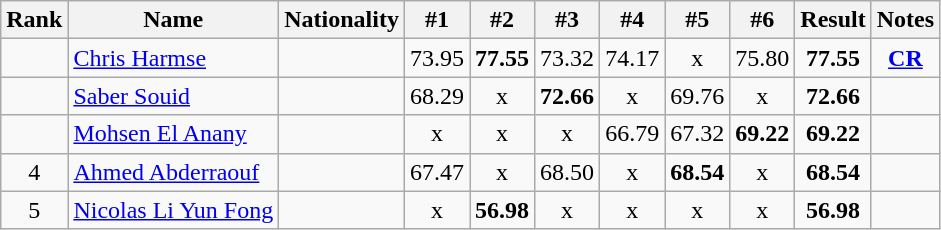<table class="wikitable sortable" style="text-align:center">
<tr>
<th>Rank</th>
<th>Name</th>
<th>Nationality</th>
<th>#1</th>
<th>#2</th>
<th>#3</th>
<th>#4</th>
<th>#5</th>
<th>#6</th>
<th>Result</th>
<th>Notes</th>
</tr>
<tr>
<td></td>
<td align=left><a href='#'>Chris Harmse</a></td>
<td align=left></td>
<td>73.95</td>
<td><strong>77.55</strong></td>
<td>73.32</td>
<td>74.17</td>
<td>x</td>
<td>75.80</td>
<td><strong>77.55</strong></td>
<td><strong><a href='#'>CR</a></strong></td>
</tr>
<tr>
<td></td>
<td align=left><a href='#'>Saber Souid</a></td>
<td align=left></td>
<td>68.29</td>
<td>x</td>
<td><strong>72.66</strong></td>
<td>x</td>
<td>69.76</td>
<td>x</td>
<td><strong>72.66</strong></td>
<td></td>
</tr>
<tr>
<td></td>
<td align=left><a href='#'>Mohsen El Anany</a></td>
<td align=left></td>
<td>x</td>
<td>x</td>
<td>x</td>
<td>66.79</td>
<td>67.32</td>
<td><strong>69.22</strong></td>
<td><strong>69.22</strong></td>
<td></td>
</tr>
<tr>
<td>4</td>
<td align=left><a href='#'>Ahmed Abderraouf</a></td>
<td align=left></td>
<td>67.47</td>
<td>x</td>
<td>68.50</td>
<td>x</td>
<td><strong>68.54</strong></td>
<td>x</td>
<td><strong>68.54</strong></td>
<td></td>
</tr>
<tr>
<td>5</td>
<td align=left><a href='#'>Nicolas Li Yun Fong</a></td>
<td align=left></td>
<td>x</td>
<td><strong>56.98</strong></td>
<td>x</td>
<td>x</td>
<td>x</td>
<td>x</td>
<td><strong>56.98</strong></td>
<td></td>
</tr>
</table>
